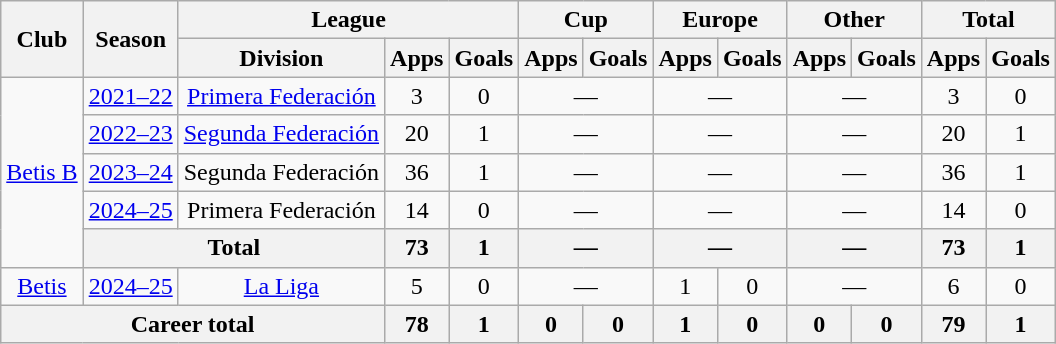<table class="wikitable" style="text-align: center">
<tr>
<th rowspan="2">Club</th>
<th rowspan="2">Season</th>
<th colspan="3">League</th>
<th colspan="2">Cup</th>
<th colspan="2">Europe</th>
<th colspan="2">Other</th>
<th colspan="2">Total</th>
</tr>
<tr>
<th>Division</th>
<th>Apps</th>
<th>Goals</th>
<th>Apps</th>
<th>Goals</th>
<th>Apps</th>
<th>Goals</th>
<th>Apps</th>
<th>Goals</th>
<th>Apps</th>
<th>Goals</th>
</tr>
<tr>
<td rowspan="5"><a href='#'>Betis B</a></td>
<td><a href='#'>2021–22</a></td>
<td><a href='#'>Primera Federación</a></td>
<td>3</td>
<td>0</td>
<td colspan="2">—</td>
<td colspan="2">—</td>
<td colspan="2">—</td>
<td>3</td>
<td>0</td>
</tr>
<tr>
<td><a href='#'>2022–23</a></td>
<td><a href='#'>Segunda Federación</a></td>
<td>20</td>
<td>1</td>
<td colspan="2">—</td>
<td colspan="2">—</td>
<td colspan="2">—</td>
<td>20</td>
<td>1</td>
</tr>
<tr>
<td><a href='#'>2023–24</a></td>
<td>Segunda Federación</td>
<td>36</td>
<td>1</td>
<td colspan="2">—</td>
<td colspan="2">—</td>
<td colspan="2">—</td>
<td>36</td>
<td>1</td>
</tr>
<tr>
<td><a href='#'>2024–25</a></td>
<td>Primera Federación</td>
<td>14</td>
<td>0</td>
<td colspan="2">—</td>
<td colspan="2">—</td>
<td colspan="2">—</td>
<td>14</td>
<td>0</td>
</tr>
<tr>
<th colspan="2">Total</th>
<th>73</th>
<th>1</th>
<th colspan="2">—</th>
<th colspan="2">—</th>
<th colspan="2">—</th>
<th>73</th>
<th>1</th>
</tr>
<tr>
<td><a href='#'>Betis</a></td>
<td><a href='#'>2024–25</a></td>
<td><a href='#'>La Liga</a></td>
<td>5</td>
<td>0</td>
<td colspan="2">—</td>
<td>1</td>
<td>0</td>
<td colspan="2">—</td>
<td>6</td>
<td>0</td>
</tr>
<tr>
<th colspan="3">Career total</th>
<th>78</th>
<th>1</th>
<th>0</th>
<th>0</th>
<th>1</th>
<th>0</th>
<th>0</th>
<th>0</th>
<th>79</th>
<th>1</th>
</tr>
</table>
